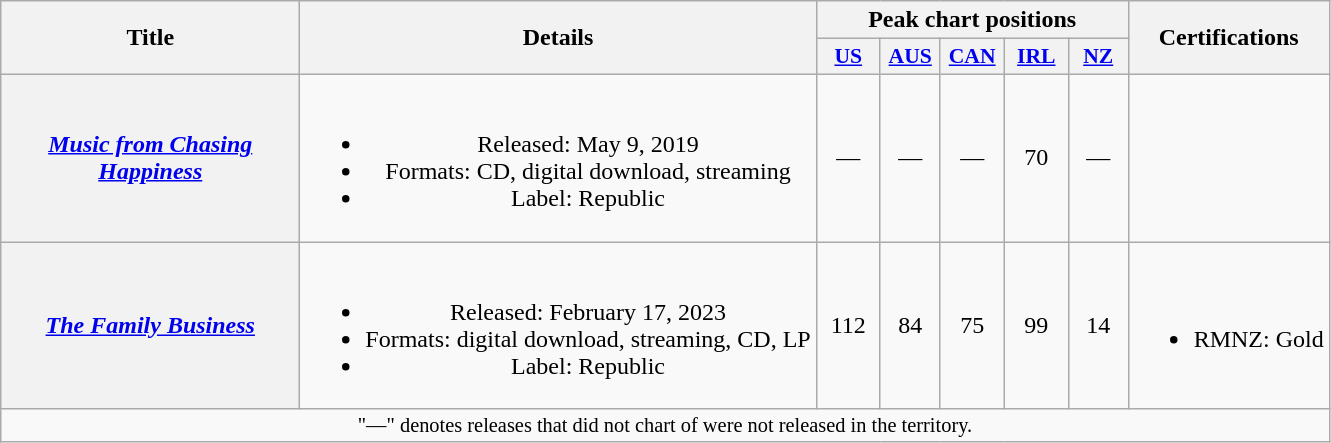<table class="wikitable plainrowheaders" style="text-align:center;" border="1">
<tr>
<th scope="col" rowspan="2" style="width:12em;">Title</th>
<th scope="col" rowspan="2">Details</th>
<th scope="col" colspan="5">Peak chart positions</th>
<th scope="col" rowspan="2">Certifications</th>
</tr>
<tr>
<th scope="col" style="width:2.5em;font-size:90%;"><a href='#'>US</a><br></th>
<th scope="col" style="width:2.3em;font-size:90%;"><a href='#'>AUS</a><br></th>
<th scope="col" style="width:2.5em;font-size:90%;"><a href='#'>CAN</a><br></th>
<th scope="col" style="width:2.5em;font-size:90%;"><a href='#'>IRL</a><br></th>
<th scope="col" style="width:2.3em;font-size:90%;"><a href='#'>NZ</a><br></th>
</tr>
<tr>
<th scope="row"><em><a href='#'>Music from Chasing Happiness</a></em></th>
<td><br><ul><li>Released: May 9, 2019</li><li>Formats: CD, digital download, streaming</li><li>Label: Republic</li></ul></td>
<td>—</td>
<td>—</td>
<td>—</td>
<td>70</td>
<td>—</td>
<td></td>
</tr>
<tr>
<th scope="row"><em><a href='#'>The Family Business</a></em></th>
<td><br><ul><li>Released: February 17, 2023</li><li>Formats: digital download, streaming, CD, LP</li><li>Label: Republic</li></ul></td>
<td>112</td>
<td>84</td>
<td>75</td>
<td>99</td>
<td>14</td>
<td><br><ul><li>RMNZ: Gold</li></ul></td>
</tr>
<tr>
<td colspan="8" style="font-size:85%">"—" denotes releases that did not chart of were not released in the territory.</td>
</tr>
</table>
